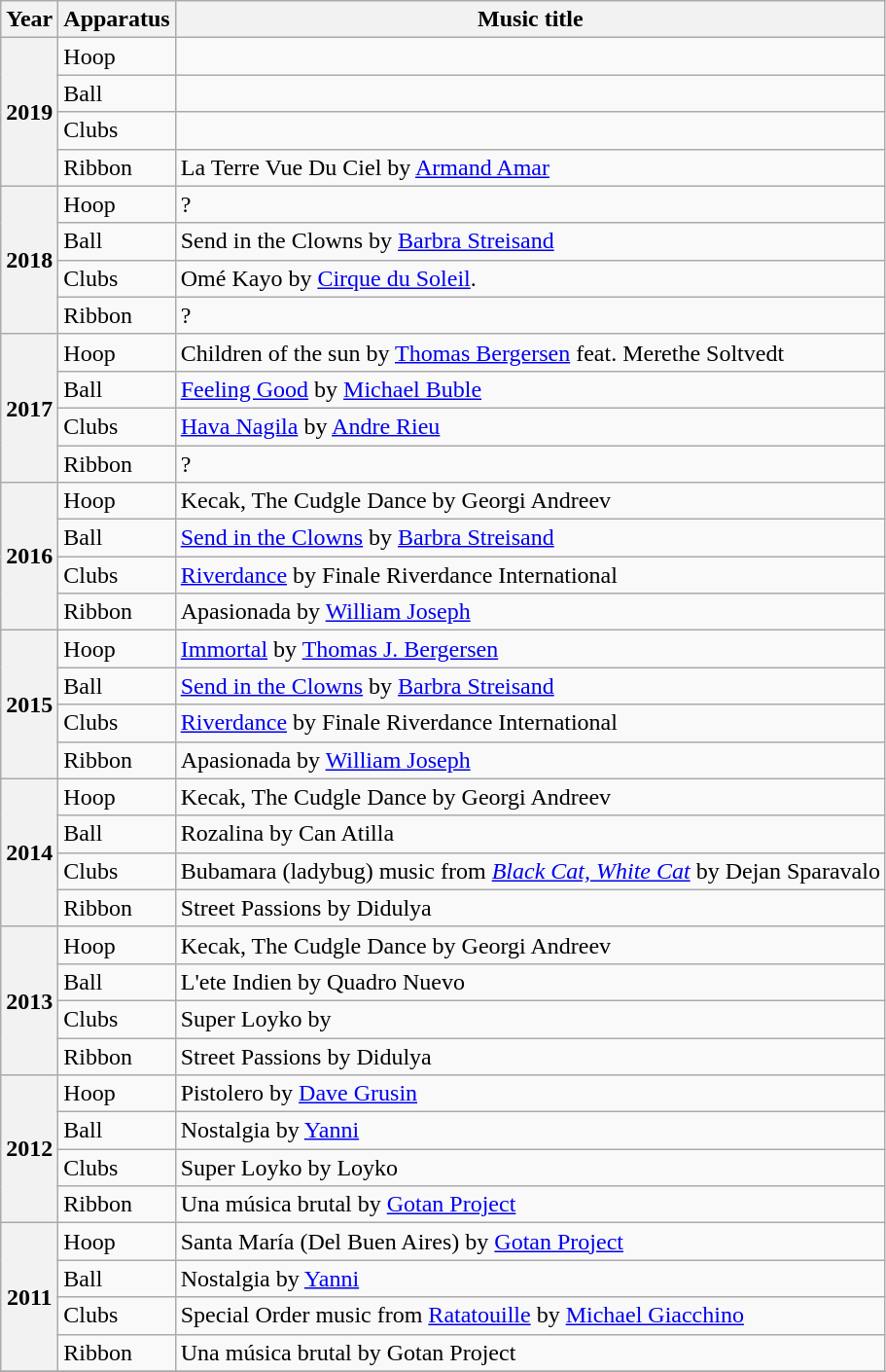<table class="wikitable plainrowheaders">
<tr>
<th scope=col>Year</th>
<th scope=col>Apparatus</th>
<th scope=col>Music title </th>
</tr>
<tr>
<th rowspan="4">2019</th>
<td>Hoop</td>
<td></td>
</tr>
<tr>
<td>Ball</td>
<td></td>
</tr>
<tr>
<td>Clubs</td>
<td></td>
</tr>
<tr>
<td>Ribbon</td>
<td>La Terre Vue Du Ciel by <a href='#'>Armand Amar</a></td>
</tr>
<tr>
<th rowspan="4">2018</th>
<td>Hoop</td>
<td>?</td>
</tr>
<tr>
<td>Ball</td>
<td>Send in the Clowns by <a href='#'>Barbra Streisand</a></td>
</tr>
<tr>
<td>Clubs</td>
<td>Omé Kayo by <a href='#'>Cirque du Soleil</a>.</td>
</tr>
<tr>
<td>Ribbon</td>
<td>?</td>
</tr>
<tr>
<th scope=row rowspan=4>2017</th>
<td>Hoop</td>
<td>Children of the sun by <a href='#'>Thomas Bergersen</a> feat. Merethe Soltvedt</td>
</tr>
<tr>
<td>Ball</td>
<td><a href='#'>Feeling Good</a> by <a href='#'>Michael Buble</a></td>
</tr>
<tr>
<td>Clubs</td>
<td><a href='#'>Hava Nagila</a> by <a href='#'>Andre Rieu</a></td>
</tr>
<tr>
<td>Ribbon</td>
<td>?</td>
</tr>
<tr>
<th scope=row rowspan=4>2016</th>
<td>Hoop</td>
<td>Kecak, The Cudgle Dance by Georgi Andreev</td>
</tr>
<tr>
<td>Ball</td>
<td><a href='#'>Send in the Clowns</a> by <a href='#'>Barbra Streisand</a></td>
</tr>
<tr>
<td>Clubs</td>
<td><a href='#'>Riverdance</a> by Finale Riverdance International</td>
</tr>
<tr>
<td>Ribbon</td>
<td>Apasionada by <a href='#'>William Joseph</a></td>
</tr>
<tr>
<th scope=row rowspan=4>2015</th>
<td>Hoop</td>
<td><a href='#'>Immortal</a> by <a href='#'>Thomas J. Bergersen</a></td>
</tr>
<tr>
<td>Ball</td>
<td><a href='#'>Send in the Clowns</a> by <a href='#'>Barbra Streisand</a></td>
</tr>
<tr>
<td>Clubs</td>
<td><a href='#'>Riverdance</a> by Finale Riverdance International</td>
</tr>
<tr>
<td>Ribbon</td>
<td>Apasionada by <a href='#'>William Joseph</a></td>
</tr>
<tr>
<th scope=row rowspan=4>2014</th>
<td>Hoop</td>
<td>Kecak, The Cudgle Dance by Georgi Andreev</td>
</tr>
<tr>
<td>Ball</td>
<td>Rozalina by Can Atilla</td>
</tr>
<tr>
<td>Clubs</td>
<td>Bubamara (ladybug) music from <em><a href='#'>Black Cat, White Cat</a></em> by Dejan Sparavalo</td>
</tr>
<tr>
<td>Ribbon</td>
<td>Street Passions by Didulya</td>
</tr>
<tr>
<th scope=row rowspan=4>2013</th>
<td>Hoop</td>
<td>Kecak, The Cudgle Dance by Georgi Andreev</td>
</tr>
<tr>
<td>Ball</td>
<td>L'ete Indien by Quadro Nuevo</td>
</tr>
<tr>
<td>Clubs</td>
<td>Super Loyko by  </td>
</tr>
<tr>
<td>Ribbon</td>
<td>Street Passions by Didulya</td>
</tr>
<tr>
<th scope=row rowspan=4>2012</th>
<td>Hoop</td>
<td>Pistolero by <a href='#'>Dave Grusin</a></td>
</tr>
<tr>
<td>Ball</td>
<td>Nostalgia by <a href='#'>Yanni</a></td>
</tr>
<tr>
<td>Clubs</td>
<td>Super Loyko by Loyko</td>
</tr>
<tr>
<td>Ribbon</td>
<td>Una música brutal by <a href='#'>Gotan Project</a></td>
</tr>
<tr>
<th scope=row rowspan=4>2011</th>
<td>Hoop</td>
<td>Santa María (Del Buen Aires) by <a href='#'>Gotan Project</a></td>
</tr>
<tr>
<td>Ball</td>
<td>Nostalgia by <a href='#'>Yanni</a></td>
</tr>
<tr>
<td>Clubs</td>
<td>Special Order music from <a href='#'>Ratatouille</a> by <a href='#'>Michael Giacchino</a></td>
</tr>
<tr>
<td>Ribbon</td>
<td>Una música brutal by Gotan Project</td>
</tr>
<tr>
</tr>
</table>
